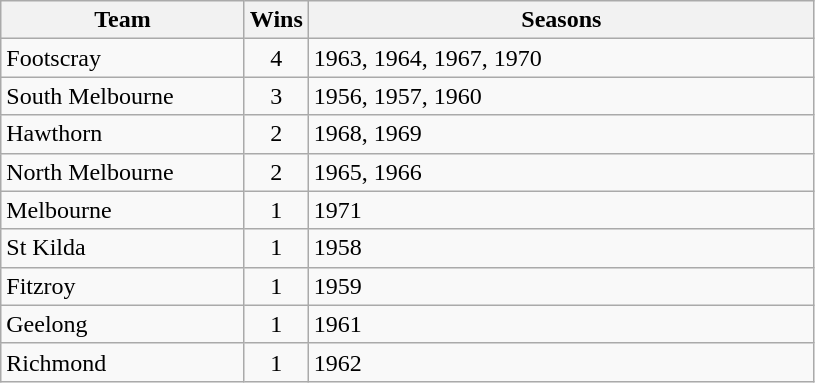<table class="wikitable">
<tr>
<th style="width:155px;">Team</th>
<th width="25">Wins</th>
<th style="width:330px;">Seasons</th>
</tr>
<tr>
<td>Footscray</td>
<td style="text-align:center;">4</td>
<td>1963, 1964, 1967, 1970</td>
</tr>
<tr>
<td>South Melbourne</td>
<td style="text-align:center;">3</td>
<td>1956, 1957, 1960</td>
</tr>
<tr>
<td>Hawthorn</td>
<td style="text-align:center;">2</td>
<td>1968, 1969</td>
</tr>
<tr>
<td>North Melbourne</td>
<td style="text-align:center;">2</td>
<td>1965, 1966</td>
</tr>
<tr>
<td>Melbourne</td>
<td style="text-align:center;">1</td>
<td>1971</td>
</tr>
<tr>
<td>St Kilda</td>
<td style="text-align:center;">1</td>
<td>1958</td>
</tr>
<tr>
<td>Fitzroy</td>
<td style="text-align:center;">1</td>
<td>1959</td>
</tr>
<tr>
<td>Geelong</td>
<td style="text-align:center;">1</td>
<td>1961</td>
</tr>
<tr>
<td>Richmond</td>
<td style="text-align:center;">1</td>
<td>1962</td>
</tr>
</table>
